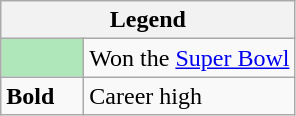<table class="wikitable mw-collapsible">
<tr>
<th colspan="2">Legend</th>
</tr>
<tr>
<td style="background:#afe6ba; width:3em;"></td>
<td>Won the <a href='#'>Super Bowl</a></td>
</tr>
<tr>
<td><strong>Bold</strong></td>
<td>Career high</td>
</tr>
</table>
